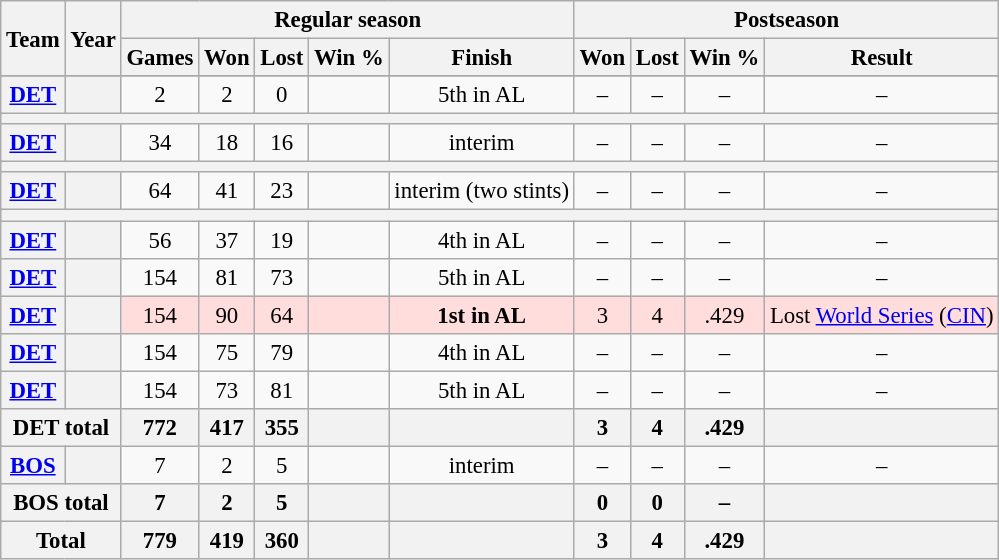<table class="wikitable" style="font-size: 95%; text-align:center;">
<tr>
<th rowspan="2">Team</th>
<th rowspan="2">Year</th>
<th colspan="5">Regular season</th>
<th colspan="4">Postseason</th>
</tr>
<tr>
<th>Games</th>
<th>Won</th>
<th>Lost</th>
<th>Win %</th>
<th>Finish</th>
<th>Won</th>
<th>Lost</th>
<th>Win %</th>
<th>Result</th>
</tr>
<tr>
</tr>
<tr>
<th><a href='#'>DET</a></th>
<th></th>
<td>2</td>
<td>2</td>
<td>0</td>
<td></td>
<td>5th in AL</td>
<td>–</td>
<td>–</td>
<td>–</td>
<td>–</td>
</tr>
<tr>
<th colspan="11"></th>
</tr>
<tr>
<th><a href='#'>DET</a></th>
<th></th>
<td>34</td>
<td>18</td>
<td>16</td>
<td></td>
<td>interim</td>
<td>–</td>
<td>–</td>
<td>–</td>
<td>–</td>
</tr>
<tr>
<th colspan="11"></th>
</tr>
<tr>
<th><a href='#'>DET</a></th>
<th></th>
<td>64</td>
<td>41</td>
<td>23</td>
<td></td>
<td>interim (two stints)</td>
<td>–</td>
<td>–</td>
<td>–</td>
<td>–</td>
</tr>
<tr>
<th colspan="11"></th>
</tr>
<tr>
<th><a href='#'>DET</a></th>
<th></th>
<td>56</td>
<td>37</td>
<td>19</td>
<td></td>
<td>4th in AL</td>
<td>–</td>
<td>–</td>
<td>–</td>
<td>–</td>
</tr>
<tr>
<th><a href='#'>DET</a></th>
<th></th>
<td>154</td>
<td>81</td>
<td>73</td>
<td></td>
<td>5th in AL</td>
<td>–</td>
<td>–</td>
<td>–</td>
<td>–</td>
</tr>
<tr style="background:#fdd">
<th><a href='#'>DET</a></th>
<th></th>
<td>154</td>
<td>90</td>
<td>64</td>
<td></td>
<td><strong>1st in AL</strong></td>
<td>3</td>
<td>4</td>
<td>.429</td>
<td>Lost <a href='#'>World Series</a> (<a href='#'>CIN</a>)</td>
</tr>
<tr>
<th><a href='#'>DET</a></th>
<th></th>
<td>154</td>
<td>75</td>
<td>79</td>
<td></td>
<td>4th in AL</td>
<td>–</td>
<td>–</td>
<td>–</td>
<td>–</td>
</tr>
<tr>
<th><a href='#'>DET</a></th>
<th></th>
<td>154</td>
<td>73</td>
<td>81</td>
<td></td>
<td>5th in AL</td>
<td>–</td>
<td>–</td>
<td>–</td>
<td>–</td>
</tr>
<tr>
<th colspan="2">DET total</th>
<th>772</th>
<th>417</th>
<th>355</th>
<th></th>
<th></th>
<th>3</th>
<th>4</th>
<th>.429</th>
<th></th>
</tr>
<tr>
<th><a href='#'>BOS</a></th>
<th></th>
<td>7</td>
<td>2</td>
<td>5</td>
<td></td>
<td>interim</td>
<td>–</td>
<td>–</td>
<td>–</td>
<td>–</td>
</tr>
<tr>
<th colspan="2">BOS total</th>
<th>7</th>
<th>2</th>
<th>5</th>
<th></th>
<th></th>
<th>0</th>
<th>0</th>
<th>–</th>
<th></th>
</tr>
<tr>
<th colspan="2">Total</th>
<th>779</th>
<th>419</th>
<th>360</th>
<th></th>
<th></th>
<th>3</th>
<th>4</th>
<th>.429</th>
<th></th>
</tr>
</table>
